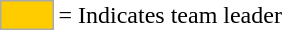<table>
<tr>
<td style="background-color:#FFCC00; border:1px solid #aaaaaa; width:2em;"></td>
<td>= Indicates team leader</td>
</tr>
</table>
